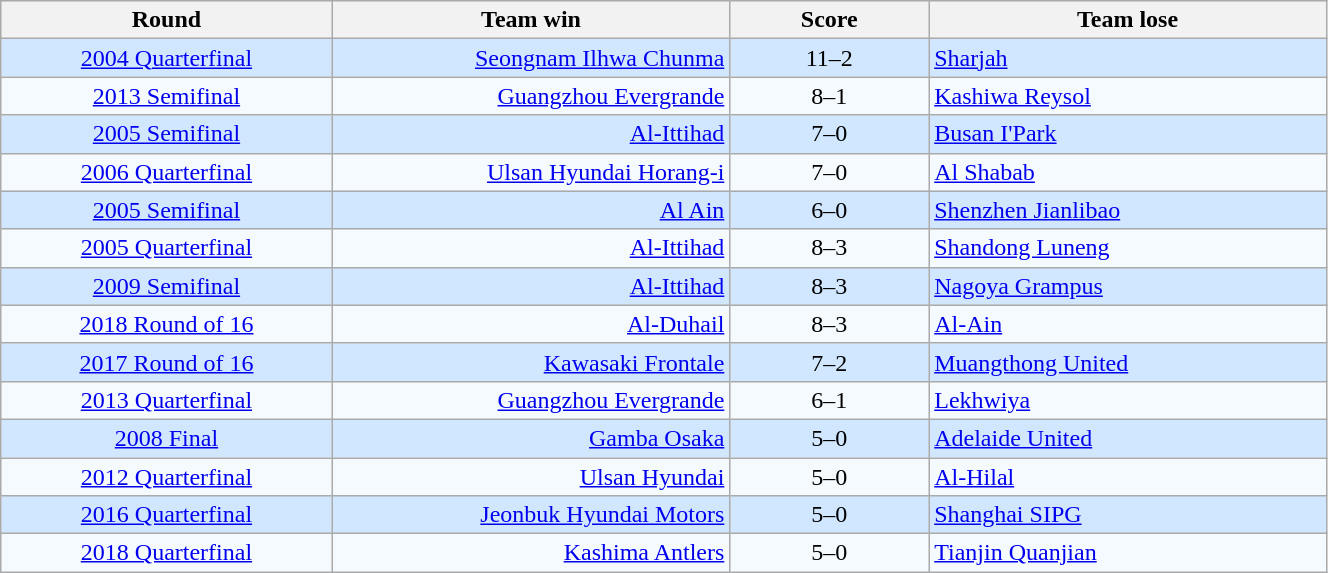<table class="wikitable" style="text-align:center; width:70%;">
<tr style="background:#efefef;">
<th width=25%>Round</th>
<th width=30%>Team win</th>
<th width=15%>Score</th>
<th width=30%>Team lose</th>
</tr>
<tr style="background:#d0e7ff;">
<td><a href='#'>2004 Quarterfinal</a></td>
<td align=right><a href='#'>Seongnam Ilhwa Chunma</a> </td>
<td>11–2</td>
<td align=left> <a href='#'>Sharjah</a></td>
</tr>
<tr style="background:#f5faff;">
<td><a href='#'>2013 Semifinal</a></td>
<td align=right><a href='#'>Guangzhou Evergrande</a> </td>
<td>8–1</td>
<td align=left> <a href='#'>Kashiwa Reysol</a></td>
</tr>
<tr style="background:#d0e7ff;">
<td><a href='#'>2005 Semifinal</a></td>
<td align=right><a href='#'>Al-Ittihad</a> </td>
<td>7–0</td>
<td align=left> <a href='#'>Busan I'Park</a></td>
</tr>
<tr style="background:#f5faff;">
<td><a href='#'>2006 Quarterfinal</a></td>
<td align=right><a href='#'>Ulsan Hyundai Horang-i</a> </td>
<td>7–0</td>
<td align=left> <a href='#'>Al Shabab</a></td>
</tr>
<tr style="background:#d0e7ff;">
<td><a href='#'>2005 Semifinal</a></td>
<td align=right><a href='#'>Al Ain</a> </td>
<td>6–0</td>
<td align=left> <a href='#'>Shenzhen Jianlibao</a></td>
</tr>
<tr style="background:#f5faff;">
<td><a href='#'>2005 Quarterfinal</a></td>
<td align=right><a href='#'>Al-Ittihad</a> </td>
<td>8–3</td>
<td align=left> <a href='#'>Shandong Luneng</a></td>
</tr>
<tr style="background:#d0e7ff;">
<td><a href='#'>2009 Semifinal</a></td>
<td align=right><a href='#'>Al-Ittihad</a> </td>
<td>8–3</td>
<td align=left> <a href='#'>Nagoya Grampus</a></td>
</tr>
<tr style="background:#f5faff;">
<td><a href='#'>2018 Round of 16</a></td>
<td align=right><a href='#'>Al-Duhail</a> </td>
<td>8–3</td>
<td align=left> <a href='#'>Al-Ain</a></td>
</tr>
<tr style="background:#d0e7ff;">
<td><a href='#'>2017 Round of 16</a></td>
<td align=right><a href='#'>Kawasaki Frontale</a> </td>
<td>7–2</td>
<td align=left> <a href='#'>Muangthong United</a></td>
</tr>
<tr style="background:#f5faff;">
<td><a href='#'>2013 Quarterfinal</a></td>
<td align=right><a href='#'>Guangzhou Evergrande</a> </td>
<td>6–1</td>
<td align=left> <a href='#'>Lekhwiya</a></td>
</tr>
<tr style="background:#d0e7ff;">
<td><a href='#'>2008 Final</a></td>
<td align=right><a href='#'>Gamba Osaka</a> </td>
<td>5–0</td>
<td align=left> <a href='#'>Adelaide United</a></td>
</tr>
<tr style="background:#f5faff;">
<td><a href='#'>2012 Quarterfinal</a></td>
<td align=right><a href='#'>Ulsan Hyundai</a> </td>
<td>5–0</td>
<td align=left> <a href='#'>Al-Hilal</a></td>
</tr>
<tr style="background:#d0e7ff;">
<td><a href='#'>2016 Quarterfinal</a></td>
<td align=right><a href='#'>Jeonbuk Hyundai Motors</a> </td>
<td>5–0</td>
<td align=left> <a href='#'>Shanghai SIPG</a></td>
</tr>
<tr style="background:#f5faff;">
<td><a href='#'>2018 Quarterfinal</a></td>
<td align=right><a href='#'>Kashima Antlers</a> </td>
<td>5–0</td>
<td align=left> <a href='#'>Tianjin Quanjian</a></td>
</tr>
</table>
